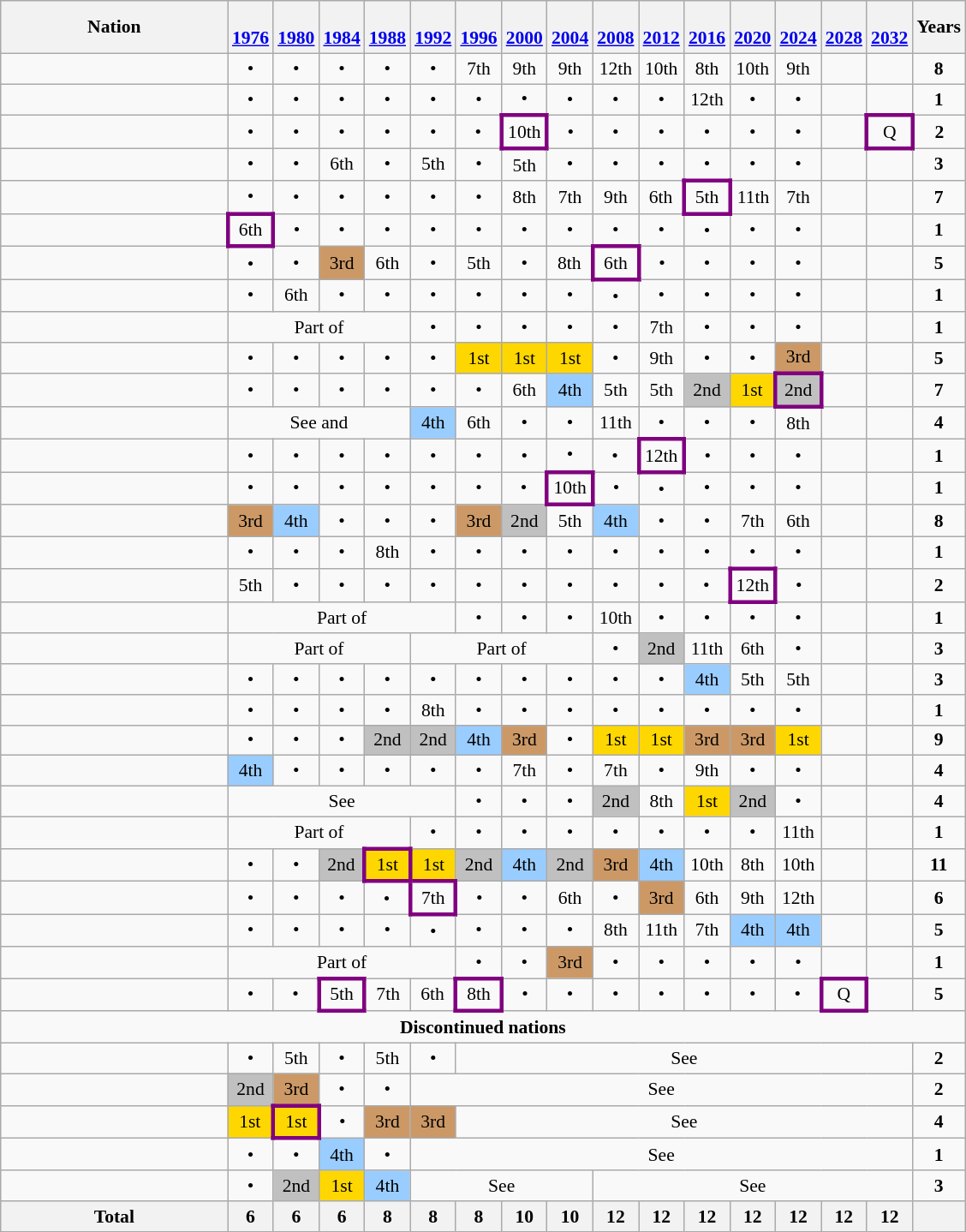<table class="wikitable sortable" style="text-align:center; font-size:90%">
<tr>
<th width=170>Nation</th>
<th><br><a href='#'>1976</a></th>
<th><br><a href='#'>1980</a></th>
<th><br><a href='#'>1984</a></th>
<th><br><a href='#'>1988</a></th>
<th><br><a href='#'>1992</a></th>
<th><br><a href='#'>1996</a></th>
<th><br><a href='#'>2000</a></th>
<th><br><a href='#'>2004</a></th>
<th><br><a href='#'>2008</a></th>
<th><br><a href='#'>2012</a></th>
<th><br><a href='#'>2016</a></th>
<th><br><a href='#'>2020</a></th>
<th><br><a href='#'>2024</a></th>
<th><br><a href='#'>2028</a></th>
<th><br><a href='#'>2032</a></th>
<th>Years</th>
</tr>
<tr>
<td align=left></td>
<td>•</td>
<td>•</td>
<td>•</td>
<td>•</td>
<td>•</td>
<td>7th</td>
<td>9th</td>
<td>9th</td>
<td>12th</td>
<td>10th</td>
<td>8th</td>
<td>10th</td>
<td>9th</td>
<td></td>
<td></td>
<td><strong>8</strong></td>
</tr>
<tr>
<td align=left></td>
<td>•</td>
<td>•</td>
<td>•</td>
<td>•</td>
<td>•</td>
<td>•</td>
<td>•</td>
<td>•</td>
<td>•</td>
<td>•</td>
<td>12th</td>
<td>•</td>
<td>•</td>
<td></td>
<td></td>
<td><strong>1</strong></td>
</tr>
<tr>
<td align=left></td>
<td>•</td>
<td>•</td>
<td>•</td>
<td>•</td>
<td>•</td>
<td>•</td>
<td style="border:3px solid purple">10th</td>
<td>•</td>
<td>•</td>
<td>•</td>
<td>•</td>
<td>•</td>
<td>•</td>
<td></td>
<td style="border:3px solid purple">Q</td>
<td><strong>2</strong></td>
</tr>
<tr>
<td align=left></td>
<td>•</td>
<td>•</td>
<td>6th</td>
<td>•</td>
<td>5th</td>
<td>•</td>
<td>5th</td>
<td>•</td>
<td>•</td>
<td>•</td>
<td>•</td>
<td>•</td>
<td>•</td>
<td></td>
<td></td>
<td><strong>3</strong></td>
</tr>
<tr>
<td align=left></td>
<td>•</td>
<td>•</td>
<td>•</td>
<td>•</td>
<td>•</td>
<td>•</td>
<td>8th</td>
<td>7th</td>
<td>9th</td>
<td>6th</td>
<td style="border:3px solid purple">5th</td>
<td>11th</td>
<td>7th</td>
<td></td>
<td></td>
<td><strong>7</strong></td>
</tr>
<tr>
<td align=left></td>
<td style="border:3px solid purple">6th</td>
<td>•</td>
<td>•</td>
<td>•</td>
<td>•</td>
<td>•</td>
<td>•</td>
<td>•</td>
<td>•</td>
<td>•</td>
<td>•</td>
<td>•</td>
<td>•</td>
<td></td>
<td></td>
<td><strong>1</strong></td>
</tr>
<tr>
<td align=left></td>
<td>•</td>
<td>•</td>
<td bgcolor=cc9966>3rd</td>
<td>6th</td>
<td>•</td>
<td>5th</td>
<td>•</td>
<td>8th</td>
<td style="border:3px solid purple">6th</td>
<td>•</td>
<td>•</td>
<td>•</td>
<td>•</td>
<td></td>
<td></td>
<td><strong>5</strong></td>
</tr>
<tr>
<td align=left></td>
<td>•</td>
<td>6th</td>
<td>•</td>
<td>•</td>
<td>•</td>
<td>•</td>
<td>•</td>
<td>•</td>
<td>•</td>
<td>•</td>
<td>•</td>
<td>•</td>
<td>•</td>
<td></td>
<td></td>
<td><strong>1</strong></td>
</tr>
<tr>
<td align=left></td>
<td colspan=4>Part of </td>
<td>•</td>
<td>•</td>
<td>•</td>
<td>•</td>
<td>•</td>
<td>7th</td>
<td>•</td>
<td>•</td>
<td>•</td>
<td></td>
<td></td>
<td><strong>1</strong></td>
</tr>
<tr>
<td align=left></td>
<td>•</td>
<td>•</td>
<td>•</td>
<td>•</td>
<td>•</td>
<td bgcolor=gold>1st</td>
<td bgcolor=gold>1st</td>
<td bgcolor=gold>1st</td>
<td>•</td>
<td>9th</td>
<td>•</td>
<td>•</td>
<td bgcolor=cc9966>3rd</td>
<td></td>
<td></td>
<td><strong>5</strong></td>
</tr>
<tr>
<td align=left></td>
<td>•</td>
<td>•</td>
<td>•</td>
<td>•</td>
<td>•</td>
<td>•</td>
<td>6th</td>
<td bgcolor=#9acdff>4th</td>
<td>5th</td>
<td>5th</td>
<td bgcolor=silver>2nd</td>
<td bgcolor=gold>1st</td>
<td style="border:3px solid purple" bgcolor=silver>2nd</td>
<td></td>
<td></td>
<td><strong>7</strong></td>
</tr>
<tr>
<td align=left></td>
<td colspan=4>See  and </td>
<td bgcolor=#9acdff>4th</td>
<td>6th</td>
<td>•</td>
<td>•</td>
<td>11th</td>
<td>•</td>
<td>•</td>
<td>•</td>
<td>8th</td>
<td></td>
<td></td>
<td><strong>4</strong></td>
</tr>
<tr>
<td align=left></td>
<td>•</td>
<td>•</td>
<td>•</td>
<td>•</td>
<td>•</td>
<td>•</td>
<td>•</td>
<td>•</td>
<td>•</td>
<td style="border:3px solid purple">12th</td>
<td>•</td>
<td>•</td>
<td>•</td>
<td></td>
<td></td>
<td><strong>1</strong></td>
</tr>
<tr>
<td align=left></td>
<td>•</td>
<td>•</td>
<td>•</td>
<td>•</td>
<td>•</td>
<td>•</td>
<td>•</td>
<td style="border:3px solid purple">10th</td>
<td>•</td>
<td>•</td>
<td>•</td>
<td>•</td>
<td>•</td>
<td></td>
<td></td>
<td><strong>1</strong></td>
</tr>
<tr>
<td align=left></td>
<td bgcolor=cc9966>3rd</td>
<td bgcolor=#9acdff>4th</td>
<td>•</td>
<td>•</td>
<td>•</td>
<td bgcolor=cc9966>3rd</td>
<td bgcolor=silver>2nd</td>
<td>5th</td>
<td bgcolor=#9acdff>4th</td>
<td>•</td>
<td>•</td>
<td>7th</td>
<td>6th</td>
<td></td>
<td></td>
<td><strong>8</strong></td>
</tr>
<tr>
<td align=left></td>
<td>•</td>
<td>•</td>
<td>•</td>
<td>8th</td>
<td>•</td>
<td>•</td>
<td>•</td>
<td>•</td>
<td>•</td>
<td>•</td>
<td>•</td>
<td>•</td>
<td>•</td>
<td></td>
<td></td>
<td><strong>1</strong></td>
</tr>
<tr>
<td align=left></td>
<td>5th</td>
<td>•</td>
<td>•</td>
<td>•</td>
<td>•</td>
<td>•</td>
<td>•</td>
<td>•</td>
<td>•</td>
<td>•</td>
<td>•</td>
<td style="border:3px solid purple">12th</td>
<td>•</td>
<td></td>
<td></td>
<td><strong>2</strong></td>
</tr>
<tr>
<td align=left></td>
<td colspan=5>Part of </td>
<td>•</td>
<td>•</td>
<td>•</td>
<td>10th</td>
<td>•</td>
<td>•</td>
<td>•</td>
<td>•</td>
<td></td>
<td></td>
<td><strong>1</strong></td>
</tr>
<tr>
<td align=left></td>
<td colspan=4>Part of </td>
<td colspan=4>Part of </td>
<td>•</td>
<td bgcolor=silver>2nd</td>
<td>11th</td>
<td>6th</td>
<td>•</td>
<td></td>
<td></td>
<td><strong>3</strong></td>
</tr>
<tr>
<td align=left></td>
<td>•</td>
<td>•</td>
<td>•</td>
<td>•</td>
<td>•</td>
<td>•</td>
<td>•</td>
<td>•</td>
<td>•</td>
<td>•</td>
<td bgcolor=#9acdff>4th</td>
<td>5th</td>
<td>5th</td>
<td></td>
<td></td>
<td><strong>3</strong></td>
</tr>
<tr>
<td align=left></td>
<td>•</td>
<td>•</td>
<td>•</td>
<td>•</td>
<td>8th</td>
<td>•</td>
<td>•</td>
<td>•</td>
<td>•</td>
<td>•</td>
<td>•</td>
<td>•</td>
<td>•</td>
<td></td>
<td></td>
<td><strong>1</strong></td>
</tr>
<tr>
<td align=left></td>
<td>•</td>
<td>•</td>
<td>•</td>
<td bgcolor=silver>2nd</td>
<td bgcolor=silver>2nd</td>
<td bgcolor=#9acdff>4th</td>
<td bgcolor=cc9966>3rd</td>
<td>•</td>
<td bgcolor=gold>1st</td>
<td bgcolor=gold>1st</td>
<td bgcolor=cc9966>3rd</td>
<td bgcolor=cc9966>3rd</td>
<td bgcolor=gold>1st</td>
<td></td>
<td></td>
<td><strong>9</strong></td>
</tr>
<tr>
<td align=left></td>
<td bgcolor=#9acdff>4th</td>
<td>•</td>
<td>•</td>
<td>•</td>
<td>•</td>
<td>•</td>
<td>7th</td>
<td>•</td>
<td>7th</td>
<td>•</td>
<td>9th</td>
<td>•</td>
<td>•</td>
<td></td>
<td></td>
<td><strong>4</strong></td>
</tr>
<tr>
<td align=left></td>
<td colspan=5>See </td>
<td>•</td>
<td>•</td>
<td>•</td>
<td bgcolor=silver>2nd</td>
<td>8th</td>
<td bgcolor=gold>1st</td>
<td bgcolor=silver>2nd</td>
<td>•</td>
<td></td>
<td></td>
<td><strong>4</strong></td>
</tr>
<tr>
<td align=left></td>
<td colspan=4>Part of </td>
<td>•</td>
<td>•</td>
<td>•</td>
<td>•</td>
<td>•</td>
<td>•</td>
<td>•</td>
<td>•</td>
<td>11th</td>
<td></td>
<td></td>
<td><strong>1</strong></td>
</tr>
<tr>
<td align=left></td>
<td>•</td>
<td>•</td>
<td bgcolor=silver>2nd</td>
<td style="border:3px solid purple" bgcolor=gold>1st</td>
<td bgcolor=gold>1st</td>
<td bgcolor=silver>2nd</td>
<td bgcolor=#9acdff>4th</td>
<td bgcolor=silver>2nd</td>
<td bgcolor=cc9966>3rd</td>
<td bgcolor=#9acdff>4th</td>
<td>10th</td>
<td>8th</td>
<td>10th</td>
<td></td>
<td></td>
<td><strong>11</strong></td>
</tr>
<tr>
<td align=left></td>
<td>•</td>
<td>•</td>
<td>•</td>
<td>•</td>
<td style="border:3px solid purple">7th</td>
<td>•</td>
<td>•</td>
<td>6th</td>
<td>•</td>
<td bgcolor=cc9966>3rd</td>
<td>6th</td>
<td>9th</td>
<td>12th</td>
<td></td>
<td></td>
<td><strong>6</strong></td>
</tr>
<tr>
<td align=left></td>
<td>•</td>
<td>•</td>
<td>•</td>
<td>•</td>
<td>•</td>
<td>•</td>
<td>•</td>
<td>•</td>
<td>8th</td>
<td>11th</td>
<td>7th</td>
<td bgcolor=#9acdff>4th</td>
<td bgcolor=#9acdff>4th</td>
<td></td>
<td></td>
<td><strong>5</strong></td>
</tr>
<tr>
<td align=left></td>
<td colspan=5>Part of </td>
<td>•</td>
<td>•</td>
<td bgcolor=cc9966>3rd</td>
<td>•</td>
<td>•</td>
<td>•</td>
<td>•</td>
<td>•</td>
<td></td>
<td></td>
<td><strong>1</strong></td>
</tr>
<tr>
<td align=left></td>
<td>•</td>
<td>•</td>
<td style="border:3px solid purple">5th</td>
<td>7th</td>
<td>6th</td>
<td style="border:3px solid purple">8th</td>
<td>•</td>
<td>•</td>
<td>•</td>
<td>•</td>
<td>•</td>
<td>•</td>
<td>•</td>
<td style="border:3px solid purple">Q</td>
<td></td>
<td><strong>5</strong></td>
</tr>
<tr>
<td colspan="17" align="center"><strong>Discontinued nations</strong></td>
</tr>
<tr>
<td align=left><em></em></td>
<td>•</td>
<td>5th</td>
<td>•</td>
<td>5th</td>
<td>•</td>
<td colspan=10>See </td>
<td><strong>2</strong></td>
</tr>
<tr>
<td align=left><em></em></td>
<td bgcolor=silver>2nd</td>
<td bgcolor=cc9966>3rd</td>
<td>•</td>
<td>•</td>
<td colspan=11>See </td>
<td><strong>2</strong></td>
</tr>
<tr>
<td align=left><em></em></td>
<td bgcolor=gold>1st</td>
<td style="border:3px solid purple" bgcolor=gold>1st</td>
<td>•</td>
<td bgcolor=cc9966>3rd</td>
<td bgcolor=cc9966>3rd</td>
<td colspan=10>See </td>
<td><strong>4</strong></td>
</tr>
<tr>
<td align=left><em></em></td>
<td>•</td>
<td>•</td>
<td bgcolor=#9acdff>4th</td>
<td>•</td>
<td colspan=11>See </td>
<td><strong>1</strong></td>
</tr>
<tr>
<td align=left><em></em></td>
<td>•</td>
<td bgcolor=silver>2nd</td>
<td bgcolor=gold>1st</td>
<td bgcolor=#9acdff>4th</td>
<td colspan=4>See </td>
<td colspan=7>See </td>
<td><strong>3</strong></td>
</tr>
<tr>
<th>Total</th>
<th>6</th>
<th>6</th>
<th>6</th>
<th>8</th>
<th>8</th>
<th>8</th>
<th>10</th>
<th>10</th>
<th>12</th>
<th>12</th>
<th>12</th>
<th>12</th>
<th>12</th>
<th>12</th>
<th>12</th>
<th></th>
</tr>
</table>
